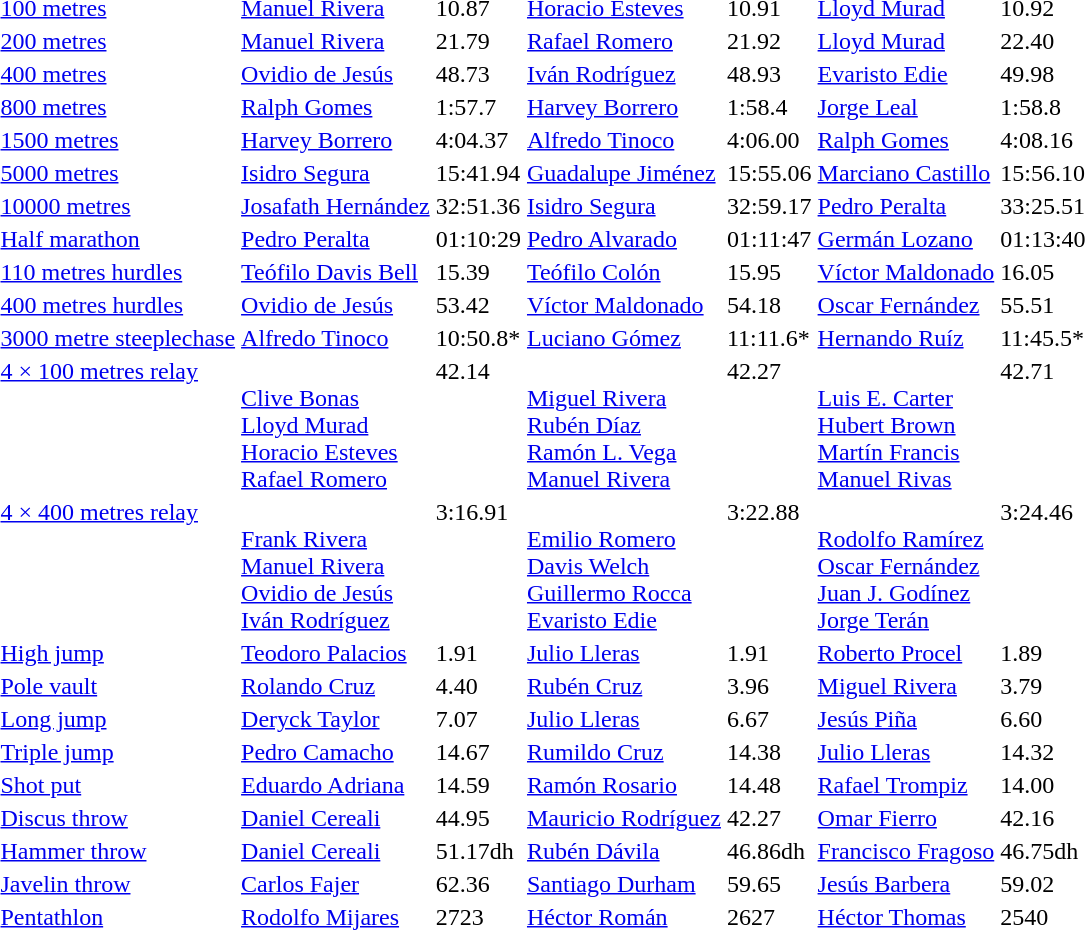<table>
<tr>
<td><a href='#'>100 metres</a></td>
<td><a href='#'>Manuel Rivera</a><br> </td>
<td>10.87</td>
<td><a href='#'>Horacio Esteves</a><br> </td>
<td>10.91</td>
<td><a href='#'>Lloyd Murad</a><br> </td>
<td>10.92</td>
</tr>
<tr>
<td><a href='#'>200 metres</a></td>
<td><a href='#'>Manuel Rivera</a><br> </td>
<td>21.79</td>
<td><a href='#'>Rafael Romero</a><br> </td>
<td>21.92</td>
<td><a href='#'>Lloyd Murad</a><br> </td>
<td>22.40</td>
</tr>
<tr>
<td><a href='#'>400 metres</a></td>
<td><a href='#'>Ovidio de Jesús</a><br> </td>
<td>48.73</td>
<td><a href='#'>Iván Rodríguez</a><br> </td>
<td>48.93</td>
<td><a href='#'>Evaristo Edie</a><br> </td>
<td>49.98</td>
</tr>
<tr>
<td><a href='#'>800 metres</a></td>
<td><a href='#'>Ralph Gomes</a><br> </td>
<td>1:57.7</td>
<td><a href='#'>Harvey Borrero</a><br> </td>
<td>1:58.4</td>
<td><a href='#'>Jorge Leal</a><br> </td>
<td>1:58.8</td>
</tr>
<tr>
<td><a href='#'>1500 metres</a></td>
<td><a href='#'>Harvey Borrero</a><br> </td>
<td>4:04.37</td>
<td><a href='#'>Alfredo Tinoco</a><br> </td>
<td>4:06.00</td>
<td><a href='#'>Ralph Gomes</a><br> </td>
<td>4:08.16</td>
</tr>
<tr>
<td><a href='#'>5000 metres</a></td>
<td><a href='#'>Isidro Segura</a><br> </td>
<td>15:41.94</td>
<td><a href='#'>Guadalupe Jiménez</a><br> </td>
<td>15:55.06</td>
<td><a href='#'>Marciano Castillo</a><br> </td>
<td>15:56.10</td>
</tr>
<tr>
<td><a href='#'>10000 metres</a></td>
<td><a href='#'>Josafath Hernández</a><br> </td>
<td>32:51.36</td>
<td><a href='#'>Isidro Segura</a><br> </td>
<td>32:59.17</td>
<td><a href='#'>Pedro Peralta</a><br> </td>
<td>33:25.51</td>
</tr>
<tr>
<td><a href='#'>Half marathon</a></td>
<td><a href='#'>Pedro Peralta</a><br> </td>
<td>01:10:29</td>
<td><a href='#'>Pedro Alvarado</a><br> </td>
<td>01:11:47</td>
<td><a href='#'>Germán Lozano</a><br> </td>
<td>01:13:40</td>
</tr>
<tr>
<td><a href='#'>110 metres hurdles</a></td>
<td><a href='#'>Teófilo Davis Bell</a><br> </td>
<td>15.39</td>
<td><a href='#'>Teófilo Colón</a><br> </td>
<td>15.95</td>
<td><a href='#'>Víctor Maldonado</a><br> </td>
<td>16.05</td>
</tr>
<tr>
<td><a href='#'>400 metres hurdles</a></td>
<td><a href='#'>Ovidio de Jesús</a><br> </td>
<td>53.42</td>
<td><a href='#'>Víctor Maldonado</a><br> </td>
<td>54.18</td>
<td><a href='#'>Oscar Fernández</a><br> </td>
<td>55.51</td>
</tr>
<tr>
<td><a href='#'>3000 metre steeplechase</a></td>
<td><a href='#'>Alfredo Tinoco</a><br> </td>
<td>10:50.8*</td>
<td><a href='#'>Luciano Gómez</a><br> </td>
<td>11:11.6*</td>
<td><a href='#'>Hernando Ruíz</a><br> </td>
<td>11:45.5*</td>
</tr>
<tr style="vertical-align:top;">
<td><a href='#'>4 × 100 metres relay</a></td>
<td><br> <a href='#'>Clive Bonas</a><br> <a href='#'>Lloyd Murad</a><br> <a href='#'>Horacio Esteves</a><br> <a href='#'>Rafael Romero</a></td>
<td>42.14</td>
<td><br> <a href='#'>Miguel Rivera</a><br> <a href='#'>Rubén Díaz</a><br> <a href='#'>Ramón L. Vega</a><br> <a href='#'>Manuel Rivera</a></td>
<td>42.27</td>
<td><br> <a href='#'>Luis E. Carter</a><br> <a href='#'>Hubert Brown</a><br> <a href='#'>Martín Francis</a><br> <a href='#'>Manuel Rivas</a></td>
<td>42.71</td>
</tr>
<tr style="vertical-align:top;">
<td><a href='#'>4 × 400 metres relay</a></td>
<td><br> <a href='#'>Frank Rivera</a><br> <a href='#'>Manuel Rivera</a><br> <a href='#'>Ovidio de Jesús</a><br> <a href='#'>Iván Rodríguez</a></td>
<td>3:16.91</td>
<td><br> <a href='#'>Emilio Romero</a><br> <a href='#'>Davis Welch</a><br> <a href='#'>Guillermo Rocca</a><br> <a href='#'>Evaristo Edie</a></td>
<td>3:22.88</td>
<td><br> <a href='#'>Rodolfo Ramírez</a><br> <a href='#'>Oscar Fernández</a><br> <a href='#'>Juan J. Godínez</a><br> <a href='#'>Jorge Terán</a></td>
<td>3:24.46</td>
</tr>
<tr>
<td><a href='#'>High jump</a></td>
<td><a href='#'>Teodoro Palacios</a><br> </td>
<td>1.91</td>
<td><a href='#'>Julio Lleras</a><br> </td>
<td>1.91</td>
<td><a href='#'>Roberto Procel</a><br> </td>
<td>1.89</td>
</tr>
<tr>
<td><a href='#'>Pole vault</a></td>
<td><a href='#'>Rolando Cruz</a><br> </td>
<td>4.40</td>
<td><a href='#'>Rubén Cruz</a><br> </td>
<td>3.96</td>
<td><a href='#'>Miguel Rivera</a><br> </td>
<td>3.79</td>
</tr>
<tr>
<td><a href='#'>Long jump</a></td>
<td><a href='#'>Deryck Taylor</a><br> </td>
<td>7.07</td>
<td><a href='#'>Julio Lleras</a><br> </td>
<td>6.67</td>
<td><a href='#'>Jesús Piña</a><br> </td>
<td>6.60</td>
</tr>
<tr>
<td><a href='#'>Triple jump</a></td>
<td><a href='#'>Pedro Camacho</a><br> </td>
<td>14.67</td>
<td><a href='#'>Rumildo Cruz</a><br> </td>
<td>14.38</td>
<td><a href='#'>Julio Lleras</a><br> </td>
<td>14.32</td>
</tr>
<tr>
<td><a href='#'>Shot put</a></td>
<td><a href='#'>Eduardo Adriana</a><br> </td>
<td>14.59</td>
<td><a href='#'>Ramón Rosario</a><br> </td>
<td>14.48</td>
<td><a href='#'>Rafael Trompiz</a><br> </td>
<td>14.00</td>
</tr>
<tr>
<td><a href='#'>Discus throw</a></td>
<td><a href='#'>Daniel Cereali</a><br> </td>
<td>44.95</td>
<td><a href='#'>Mauricio Rodríguez</a><br> </td>
<td>42.27</td>
<td><a href='#'>Omar Fierro</a><br> </td>
<td>42.16</td>
</tr>
<tr>
<td><a href='#'>Hammer throw</a></td>
<td><a href='#'>Daniel Cereali</a><br> </td>
<td>51.17dh</td>
<td><a href='#'>Rubén Dávila</a><br> </td>
<td>46.86dh</td>
<td><a href='#'>Francisco Fragoso</a><br> </td>
<td>46.75dh</td>
</tr>
<tr>
<td><a href='#'>Javelin throw</a></td>
<td><a href='#'>Carlos Fajer</a><br> </td>
<td>62.36</td>
<td><a href='#'>Santiago Durham</a><br> </td>
<td>59.65</td>
<td><a href='#'>Jesús Barbera</a><br> </td>
<td>59.02</td>
</tr>
<tr>
<td><a href='#'>Pentathlon</a></td>
<td><a href='#'>Rodolfo Mijares</a><br> </td>
<td>2723</td>
<td><a href='#'>Héctor Román</a><br> </td>
<td>2627</td>
<td><a href='#'>Héctor Thomas</a><br> </td>
<td>2540</td>
</tr>
</table>
